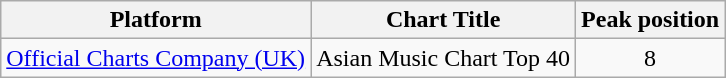<table class="wikitable plainrowheaders" style="text-align:center;">
<tr>
<th scope="col">Platform</th>
<th scope="col">Chart Title</th>
<th scope="col">Peak position</th>
</tr>
<tr>
<td><a href='#'>Official Charts Company (UK)</a></td>
<td>Asian Music Chart Top 40</td>
<td>8</td>
</tr>
</table>
